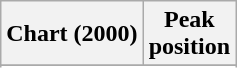<table class="wikitable plainrowheaders" style="text-align:center">
<tr>
<th scope="col">Chart (2000)</th>
<th scope="col">Peak<br>position</th>
</tr>
<tr>
</tr>
<tr>
</tr>
</table>
